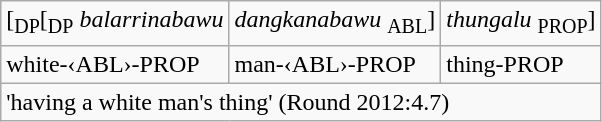<table class="wikitable">
<tr>
<td>[<sub>DP</sub>[<sub>DP</sub> <em>balarrinabawu</em></td>
<td><em>dangkanabawu</em> <sub>ABL</sub>]</td>
<td><em>thungalu</em> <sub>PROP</sub>]</td>
</tr>
<tr>
<td>white-‹ABL›-PROP</td>
<td>man-‹ABL›-PROP</td>
<td>thing-PROP</td>
</tr>
<tr>
<td colspan="3">'having a white man's thing' (Round 2012:4.7)</td>
</tr>
</table>
